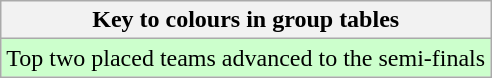<table class="wikitable">
<tr>
<th>Key to colours in group tables</th>
</tr>
<tr bgcolor=#ccffcc>
<td>Top two placed teams advanced to the semi-finals</td>
</tr>
</table>
